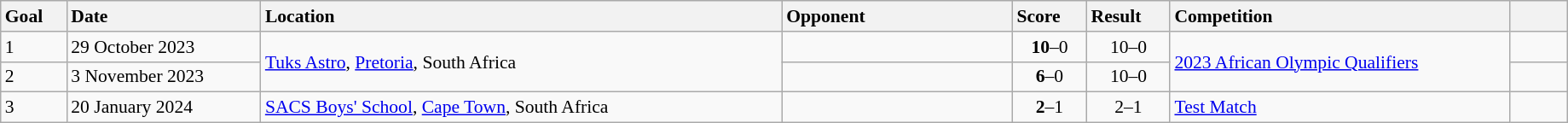<table class="wikitable sortable" style="font-size:90%" width=97%>
<tr>
<th style="width: 25px; text-align: left">Goal</th>
<th style="width: 100px; text-align: left">Date</th>
<th style="width: 280px; text-align: left">Location</th>
<th style="width: 120px; text-align: left">Opponent</th>
<th style="width: 30px; text-align: left">Score</th>
<th style="width: 30px; text-align: left">Result</th>
<th style="width: 180px; text-align: left">Competition</th>
<th style="width: 25px; text-align: left"></th>
</tr>
<tr>
<td>1</td>
<td>29 October 2023</td>
<td rowspan=2><a href='#'>Tuks Astro</a>, <a href='#'>Pretoria</a>, South Africa</td>
<td></td>
<td align="center"><strong>10</strong>–0</td>
<td align="center">10–0</td>
<td rowspan=2><a href='#'>2023 African Olympic Qualifiers</a></td>
<td></td>
</tr>
<tr>
<td>2</td>
<td>3 November 2023</td>
<td></td>
<td align="center"><strong>6</strong>–0</td>
<td align="center">10–0</td>
<td></td>
</tr>
<tr>
<td>3</td>
<td>20 January 2024</td>
<td><a href='#'>SACS Boys' School</a>, <a href='#'>Cape Town</a>, South Africa</td>
<td></td>
<td align="center"><strong>2</strong>–1</td>
<td align="center">2–1</td>
<td><a href='#'>Test Match</a></td>
<td></td>
</tr>
</table>
